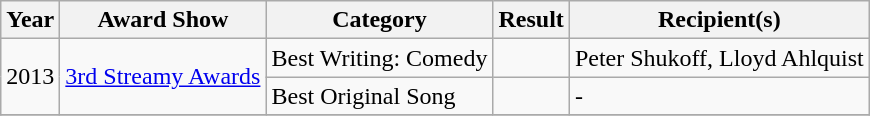<table class="wikitable">
<tr>
<th>Year</th>
<th>Award Show</th>
<th>Category</th>
<th>Result</th>
<th>Recipient(s)</th>
</tr>
<tr>
<td rowspan="2">2013</td>
<td rowspan="2"><a href='#'>3rd Streamy Awards</a></td>
<td>Best Writing: Comedy</td>
<td></td>
<td>Peter Shukoff, Lloyd Ahlquist</td>
</tr>
<tr>
<td>Best Original Song</td>
<td></td>
<td Peter Shukoff, Lloyd Ahlquist (>-</td>
</tr>
<tr>
</tr>
</table>
